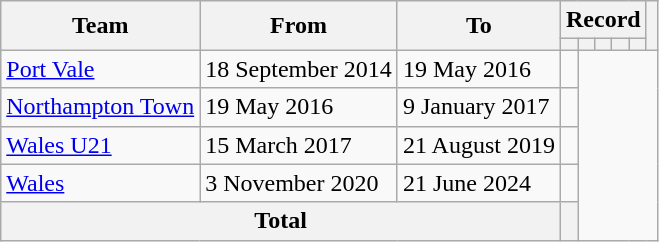<table class=wikitable style="text-align: center">
<tr>
<th rowspan=2>Team</th>
<th rowspan=2>From</th>
<th rowspan=2>To</th>
<th colspan=5>Record</th>
<th rowspan=2></th>
</tr>
<tr>
<th></th>
<th></th>
<th></th>
<th></th>
<th></th>
</tr>
<tr>
<td align=left><a href='#'>Port Vale</a></td>
<td align=left>18 September 2014</td>
<td align=left>19 May 2016<br></td>
<td></td>
</tr>
<tr>
<td align=left><a href='#'>Northampton Town</a></td>
<td align=left>19 May 2016</td>
<td align=left>9 January 2017<br></td>
<td></td>
</tr>
<tr>
<td align=left><a href='#'>Wales U21</a></td>
<td align=left>15 March 2017</td>
<td align=left>21 August 2019<br></td>
<td></td>
</tr>
<tr>
<td align=left><a href='#'>Wales</a></td>
<td align=left>3 November 2020</td>
<td align=left>21 June 2024<br></td>
<td></td>
</tr>
<tr>
<th colspan=3>Total<br></th>
<th></th>
</tr>
</table>
